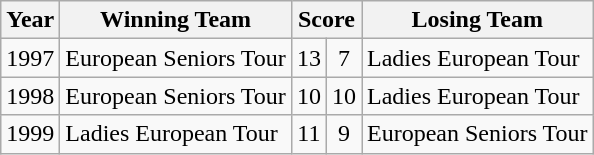<table class="wikitable">
<tr>
<th>Year</th>
<th>Winning Team</th>
<th colspan="2">Score</th>
<th>Losing Team</th>
</tr>
<tr>
<td align="center">1997</td>
<td>European Seniors Tour</td>
<td align=center>13</td>
<td align=center>7</td>
<td>Ladies European Tour</td>
</tr>
<tr>
<td align="center">1998</td>
<td>European Seniors Tour</td>
<td align=center>10</td>
<td align=center>10</td>
<td>Ladies European Tour</td>
</tr>
<tr>
<td align="center">1999</td>
<td>Ladies European Tour</td>
<td align=center>11</td>
<td align=center>9</td>
<td>European Seniors Tour</td>
</tr>
</table>
